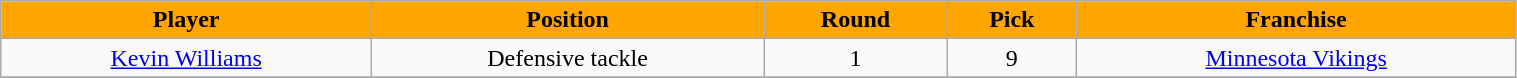<table class="wikitable" width="80%">
<tr align="center"  style="background:orange;color:black;">
<td><strong>Player</strong></td>
<td><strong>Position</strong></td>
<td><strong>Round</strong></td>
<td><strong>Pick</strong></td>
<td><strong>Franchise</strong></td>
</tr>
<tr align="center" bgcolor="">
<td><a href='#'>Kevin Williams</a></td>
<td>Defensive tackle</td>
<td>1</td>
<td>9</td>
<td><a href='#'>Minnesota Vikings</a></td>
</tr>
<tr align="center" bgcolor="">
</tr>
</table>
